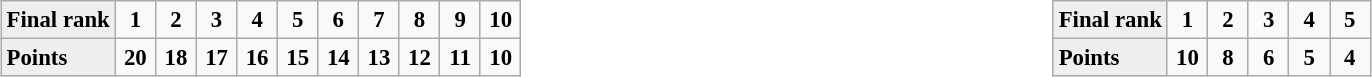<table table>
<tr>
<td valign=top width=10%><br><table class="wikitable" style="font-weight:bold; text-align:center; font-size:95%;">
<tr>
<td align=left bgcolor=#efefef>Final rank</td>
<td width=20>1</td>
<td width=20>2</td>
<td width=20>3</td>
<td width=20>4</td>
<td width=20>5</td>
<td width=20>6</td>
<td width=20>7</td>
<td width=20>8</td>
<td width=20>9</td>
<td width=20>10</td>
</tr>
<tr>
<td align=left bgcolor=#efefef>Points</td>
<td width=20>20</td>
<td width=20>18</td>
<td width=20>17</td>
<td width=20>16</td>
<td width=20>15</td>
<td width=20>14</td>
<td width=20>13</td>
<td width=20>12</td>
<td width=20>11</td>
<td width=20>10</td>
</tr>
</table>
</td>
<td valign=top width=10%><br><table class="wikitable" style="font-weight:bold; text-align:center; font-size:95%;">
<tr>
<td align=left bgcolor=#efefef>Final rank</td>
<td width=20>1</td>
<td width=20>2</td>
<td width=20>3</td>
<td width=20>4</td>
<td width=20>5</td>
</tr>
<tr>
<td align=left bgcolor=#efefef>Points</td>
<td width=20>10</td>
<td width=20>8</td>
<td width=20>6</td>
<td width=20>5</td>
<td width=20>4</td>
</tr>
</table>
</td>
</tr>
</table>
